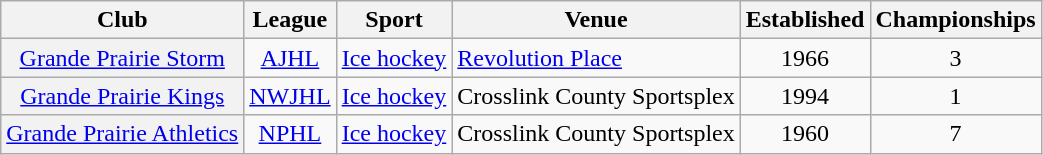<table class="wikitable sortable">
<tr>
<th scope="col">Club</th>
<th scope="col">League</th>
<th scope="col">Sport</th>
<th scope="col">Venue</th>
<th scope="col">Established</th>
<th scope="col">Championships</th>
</tr>
<tr>
<th scope="row" style="font-weight: normal;"><a href='#'>Grande Prairie Storm</a></th>
<td style="text-align: center;"><a href='#'>AJHL</a></td>
<td><a href='#'>Ice hockey</a></td>
<td><a href='#'>Revolution Place</a></td>
<td style="text-align: center;">1966 <br> <small></small></td>
<td style="text-align: center;">3</td>
</tr>
<tr>
<th scope="row" style="font-weight: normal;"><a href='#'>Grande Prairie Kings</a></th>
<td style="text-align: center;"><a href='#'>NWJHL</a></td>
<td><a href='#'>Ice hockey</a></td>
<td>Crosslink County Sportsplex</td>
<td style="text-align: center;">1994 <br> <small></small></td>
<td style="text-align: center;">1</td>
</tr>
<tr>
<th scope="row" style="font-weight: normal;"><a href='#'>Grande Prairie Athletics</a></th>
<td style="text-align: center;"><a href='#'>NPHL</a></td>
<td><a href='#'>Ice hockey</a></td>
<td>Crosslink County Sportsplex</td>
<td style="text-align: center;">1960 <br> <small></small></td>
<td style="text-align: center;">7</td>
</tr>
</table>
